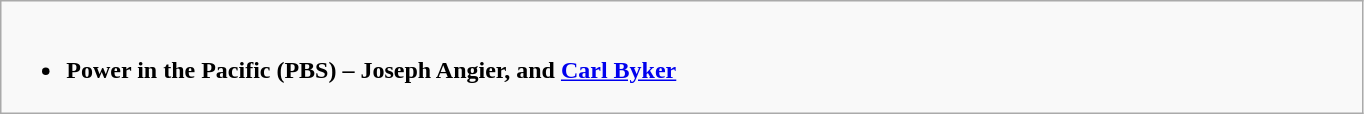<table class="wikitable">
<tr>
<td valign="top" width="50%"><br><ul><li><strong>Power in the Pacific (PBS) – Joseph Angier, and <a href='#'>Carl Byker</a></strong></li></ul></td>
</tr>
</table>
